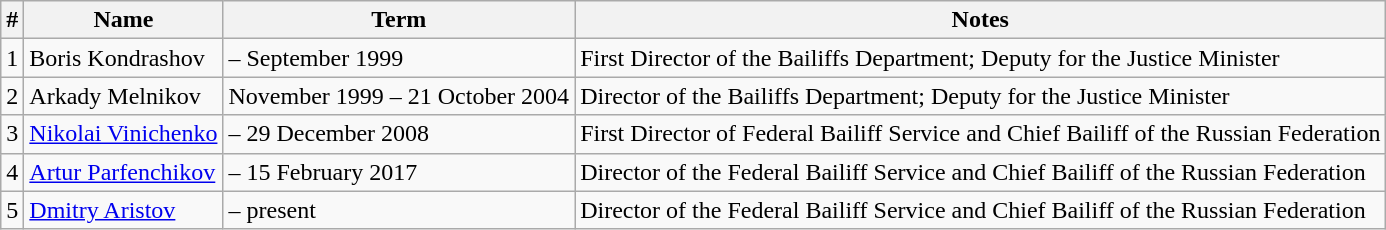<table class="wikitable sortable">
<tr>
<th>#</th>
<th>Name</th>
<th>Term</th>
<th>Notes</th>
</tr>
<tr>
<td>1</td>
<td>Boris Kondrashov</td>
<td> – September 1999</td>
<td>First Director of the Bailiffs Department; Deputy for the Justice Minister</td>
</tr>
<tr>
<td>2</td>
<td>Arkady Melnikov</td>
<td>November 1999 – 21 October 2004</td>
<td>Director of the Bailiffs Department; Deputy for the Justice Minister</td>
</tr>
<tr>
<td>3</td>
<td><a href='#'>Nikolai Vinichenko</a></td>
<td> – 29 December 2008</td>
<td>First Director of Federal Bailiff Service and Chief Bailiff of the Russian Federation</td>
</tr>
<tr>
<td>4</td>
<td><a href='#'>Artur Parfenchikov</a></td>
<td> – 15 February 2017</td>
<td>Director of the Federal Bailiff Service and Chief Bailiff of the Russian Federation</td>
</tr>
<tr>
<td>5</td>
<td><a href='#'>Dmitry Aristov</a></td>
<td> – present</td>
<td>Director of the Federal Bailiff Service and Chief Bailiff of the Russian Federation</td>
</tr>
</table>
